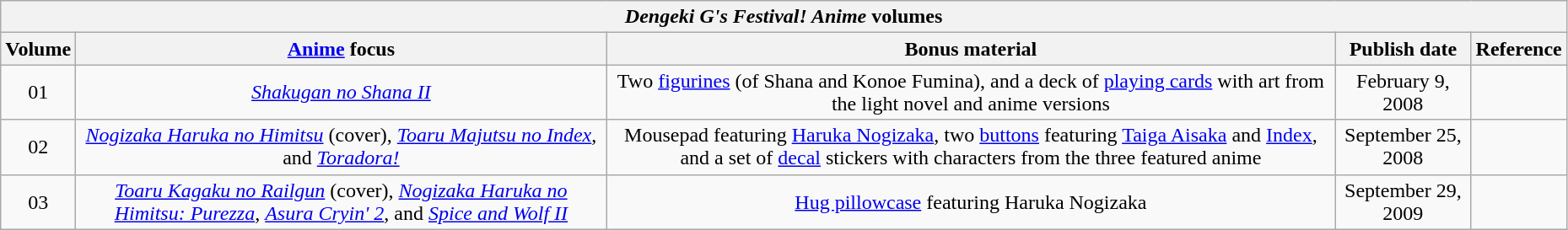<table class="wikitable" style="width: 98%; text-align: center;">
<tr>
<th ! colspan="5"><em>Dengeki G's Festival! Anime</em> volumes</th>
</tr>
<tr>
<th>Volume</th>
<th><a href='#'>Anime</a> focus</th>
<th>Bonus material</th>
<th>Publish date</th>
<th>Reference</th>
</tr>
<tr>
<td>01</td>
<td><em><a href='#'>Shakugan no Shana II</a></em></td>
<td>Two <a href='#'>figurines</a> (of Shana and Konoe Fumina), and a deck of <a href='#'>playing cards</a> with art from the light novel and anime versions</td>
<td>February 9, 2008</td>
<td></td>
</tr>
<tr>
<td>02</td>
<td><em><a href='#'>Nogizaka Haruka no Himitsu</a></em> (cover), <em><a href='#'>Toaru Majutsu no Index</a></em>, and <em><a href='#'>Toradora!</a></em></td>
<td>Mousepad featuring <a href='#'>Haruka Nogizaka</a>, two <a href='#'>buttons</a> featuring <a href='#'>Taiga Aisaka</a> and <a href='#'>Index</a>, and a set of <a href='#'>decal</a> stickers with characters from the three featured anime</td>
<td>September 25, 2008</td>
<td></td>
</tr>
<tr>
<td>03</td>
<td><em><a href='#'>Toaru Kagaku no Railgun</a></em> (cover), <em><a href='#'>Nogizaka Haruka no Himitsu: Purezza</a></em>, <em><a href='#'>Asura Cryin' 2</a></em>, and <em><a href='#'>Spice and Wolf II</a></em></td>
<td><a href='#'>Hug pillowcase</a> featuring Haruka Nogizaka</td>
<td>September 29, 2009</td>
<td></td>
</tr>
</table>
